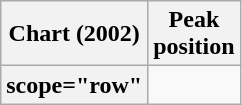<table class="wikitable sortable plainrowheaders">
<tr>
<th scope="col">Chart (2002)</th>
<th scope="col">Peak<br>position</th>
</tr>
<tr>
<th>scope="row"</th>
</tr>
</table>
